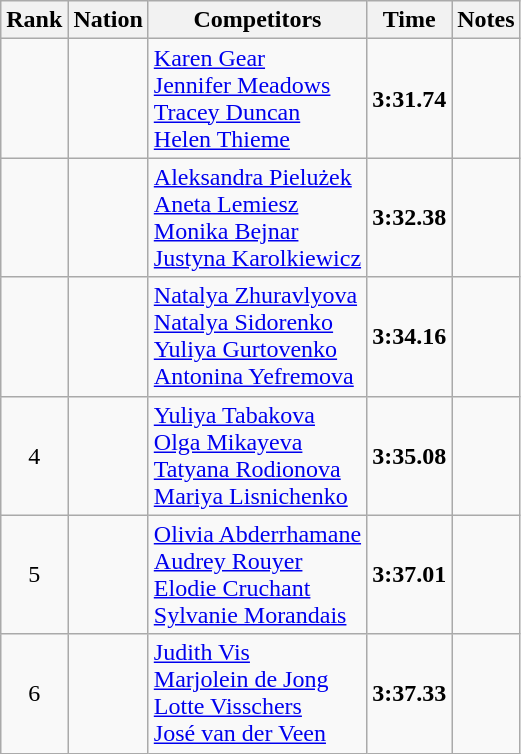<table class="wikitable sortable" style="text-align:center">
<tr>
<th>Rank</th>
<th>Nation</th>
<th>Competitors</th>
<th>Time</th>
<th>Notes</th>
</tr>
<tr>
<td></td>
<td align=left></td>
<td align=left><a href='#'>Karen Gear</a><br><a href='#'>Jennifer Meadows</a><br><a href='#'>Tracey Duncan</a><br><a href='#'>Helen Thieme</a></td>
<td><strong>3:31.74</strong></td>
<td></td>
</tr>
<tr>
<td></td>
<td align=left></td>
<td align=left><a href='#'>Aleksandra Pielużek</a><br><a href='#'>Aneta Lemiesz</a><br><a href='#'>Monika Bejnar</a><br><a href='#'>Justyna Karolkiewicz</a></td>
<td><strong>3:32.38</strong></td>
<td></td>
</tr>
<tr>
<td></td>
<td align=left></td>
<td align=left><a href='#'>Natalya Zhuravlyova</a><br><a href='#'>Natalya Sidorenko</a><br><a href='#'>Yuliya Gurtovenko</a><br><a href='#'>Antonina Yefremova</a></td>
<td><strong>3:34.16</strong></td>
<td></td>
</tr>
<tr>
<td>4</td>
<td align=left></td>
<td align=left><a href='#'>Yuliya Tabakova</a><br><a href='#'>Olga Mikayeva</a><br><a href='#'>Tatyana Rodionova</a><br><a href='#'>Mariya Lisnichenko</a></td>
<td><strong>3:35.08</strong></td>
<td></td>
</tr>
<tr>
<td>5</td>
<td align=left></td>
<td align=left><a href='#'>Olivia Abderrhamane</a><br><a href='#'>Audrey Rouyer</a><br><a href='#'>Elodie Cruchant</a><br><a href='#'>Sylvanie Morandais</a></td>
<td><strong>3:37.01</strong></td>
<td></td>
</tr>
<tr>
<td>6</td>
<td align=left></td>
<td align=left><a href='#'>Judith Vis</a><br><a href='#'>Marjolein de Jong</a><br><a href='#'>Lotte Visschers</a><br><a href='#'>José van der Veen</a></td>
<td><strong>3:37.33</strong></td>
<td></td>
</tr>
</table>
